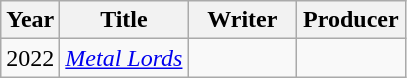<table class="wikitable">
<tr>
<th>Year</th>
<th>Title</th>
<th width=65>Writer</th>
<th width=65>Producer</th>
</tr>
<tr>
<td>2022</td>
<td><em><a href='#'>Metal Lords</a></em></td>
<td></td>
<td></td>
</tr>
</table>
